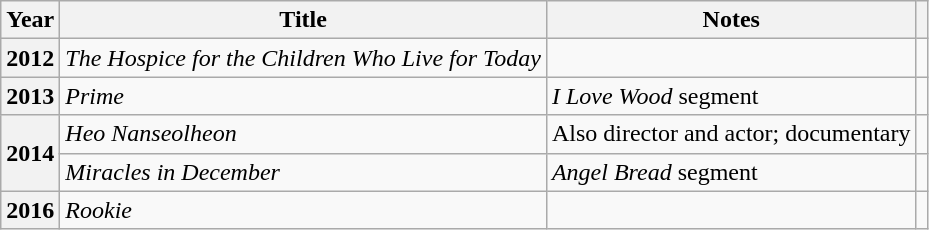<table class="wikitable sortable plainrowheaders">
<tr>
<th scope="col">Year</th>
<th scope="col">Title</th>
<th scope="col">Notes</th>
<th scope="col" class="unsortable"></th>
</tr>
<tr>
<th scope="row">2012</th>
<td><em>The Hospice for the Children Who Live for Today</em></td>
<td></td>
<td></td>
</tr>
<tr>
<th scope="row">2013</th>
<td><em>Prime</em></td>
<td><em>I Love Wood</em> segment</td>
<td></td>
</tr>
<tr>
<th scope="row" rowspan="2">2014</th>
<td><em>Heo Nanseolheon</em></td>
<td>Also director and actor; documentary</td>
<td></td>
</tr>
<tr>
<td><em>Miracles in December</em></td>
<td><em>Angel Bread</em> segment</td>
<td></td>
</tr>
<tr>
<th scope="row">2016</th>
<td><em>Rookie</em></td>
<td></td>
<td></td>
</tr>
</table>
